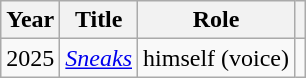<table class="wikitable sortable">
<tr>
<th>Year</th>
<th>Title</th>
<th>Role</th>
<th></th>
</tr>
<tr>
<td>2025</td>
<td><em><a href='#'>Sneaks</a></em></td>
<td>himself (voice)</td>
<td></td>
</tr>
</table>
